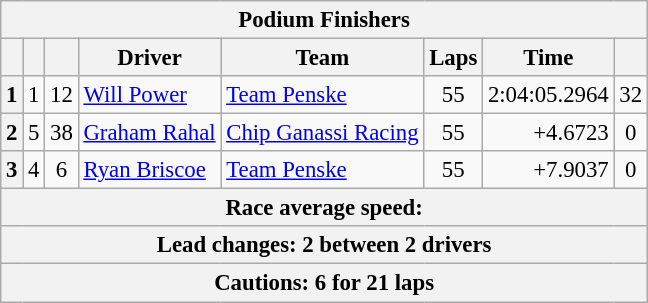<table class="wikitable" style="font-size:95%;">
<tr>
<th colspan=9>Podium Finishers</th>
</tr>
<tr>
<th></th>
<th></th>
<th></th>
<th>Driver</th>
<th>Team</th>
<th>Laps</th>
<th>Time</th>
<th></th>
</tr>
<tr>
<th>1</th>
<td align=center>1</td>
<td align=center>12</td>
<td> <a href='#'>Will Power</a></td>
<td><a href='#'>Team Penske</a></td>
<td align=center>55</td>
<td align=right>2:04:05.2964</td>
<td align=center>32</td>
</tr>
<tr>
<th>2</th>
<td align=center>5</td>
<td align=center>38</td>
<td> <a href='#'>Graham Rahal</a></td>
<td><a href='#'>Chip Ganassi Racing</a></td>
<td align=center>55</td>
<td align=right>+4.6723</td>
<td align=center>0</td>
</tr>
<tr>
<th>3</th>
<td align=center>4</td>
<td align=center>6</td>
<td> <a href='#'>Ryan Briscoe</a></td>
<td><a href='#'>Team Penske</a></td>
<td align=center>55</td>
<td align=right>+7.9037</td>
<td align=center>0</td>
</tr>
<tr>
<th colspan=9>Race average speed: </th>
</tr>
<tr>
<th colspan=9>Lead changes: 2 between 2 drivers</th>
</tr>
<tr>
<th colspan=9>Cautions: 6 for 21 laps</th>
</tr>
</table>
